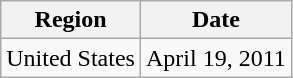<table class="wikitable">
<tr>
<th>Region</th>
<th>Date</th>
</tr>
<tr>
<td>United States</td>
<td>April 19, 2011</td>
</tr>
</table>
